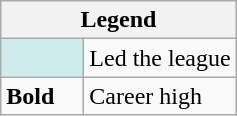<table class="wikitable mw-collapsible">
<tr>
<th colspan="2">Legend</th>
</tr>
<tr>
<td style="background:#cfecec; width:3em;"></td>
<td>Led the league</td>
</tr>
<tr>
<td><strong>Bold</strong></td>
<td>Career high</td>
</tr>
</table>
